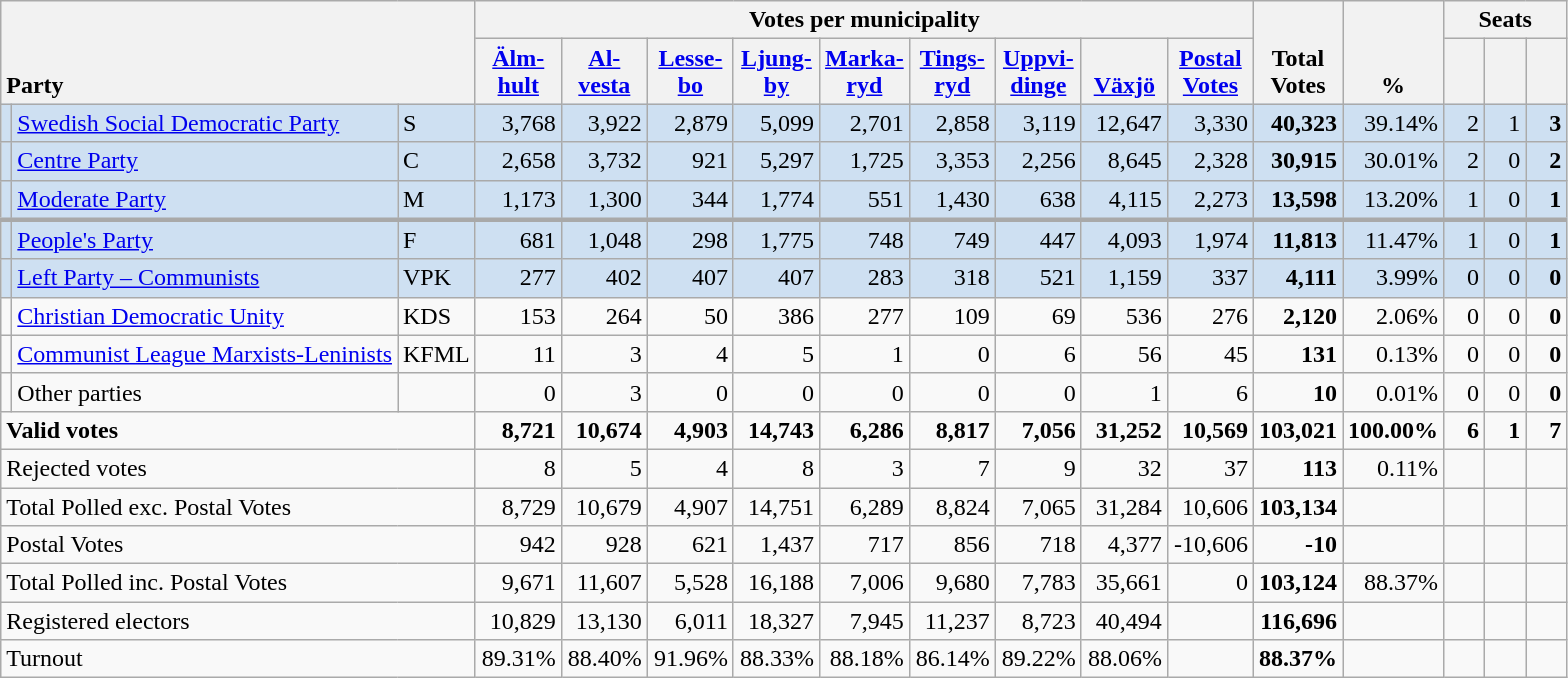<table class="wikitable" border="1" style="text-align:right;">
<tr>
<th style="text-align:left;" valign=bottom rowspan=2 colspan=3>Party</th>
<th colspan=9>Votes per municipality</th>
<th align=center valign=bottom rowspan=2 width="50">Total Votes</th>
<th align=center valign=bottom rowspan=2 width="50">%</th>
<th colspan=3>Seats</th>
</tr>
<tr>
<th align=center valign=bottom width="50"><a href='#'>Älm- hult</a></th>
<th align=center valign=bottom width="50"><a href='#'>Al- vesta</a></th>
<th align=center valign=bottom width="50"><a href='#'>Lesse- bo</a></th>
<th align=center valign=bottom width="50"><a href='#'>Ljung- by</a></th>
<th align=center valign=bottom width="50"><a href='#'>Marka- ryd</a></th>
<th align=center valign=bottom width="50"><a href='#'>Tings- ryd</a></th>
<th align=center valign=bottom width="50"><a href='#'>Uppvi- dinge</a></th>
<th align=center valign=bottom width="50"><a href='#'>Växjö</a></th>
<th align=center valign=bottom width="50"><a href='#'>Postal Votes</a></th>
<th align=center valign=bottom width="20"><small></small></th>
<th align=center valign=bottom width="20"><small><a href='#'></a></small></th>
<th align=center valign=bottom width="20"><small></small></th>
</tr>
<tr style="background:#CEE0F2;">
<td></td>
<td align=left style="white-space: nowrap;"><a href='#'>Swedish Social Democratic Party</a></td>
<td align=left>S</td>
<td>3,768</td>
<td>3,922</td>
<td>2,879</td>
<td>5,099</td>
<td>2,701</td>
<td>2,858</td>
<td>3,119</td>
<td>12,647</td>
<td>3,330</td>
<td><strong>40,323</strong></td>
<td>39.14%</td>
<td>2</td>
<td>1</td>
<td><strong>3</strong></td>
</tr>
<tr style="background:#CEE0F2;">
<td></td>
<td align=left><a href='#'>Centre Party</a></td>
<td align=left>C</td>
<td>2,658</td>
<td>3,732</td>
<td>921</td>
<td>5,297</td>
<td>1,725</td>
<td>3,353</td>
<td>2,256</td>
<td>8,645</td>
<td>2,328</td>
<td><strong>30,915</strong></td>
<td>30.01%</td>
<td>2</td>
<td>0</td>
<td><strong>2</strong></td>
</tr>
<tr style="background:#CEE0F2;">
<td></td>
<td align=left><a href='#'>Moderate Party</a></td>
<td align=left>M</td>
<td>1,173</td>
<td>1,300</td>
<td>344</td>
<td>1,774</td>
<td>551</td>
<td>1,430</td>
<td>638</td>
<td>4,115</td>
<td>2,273</td>
<td><strong>13,598</strong></td>
<td>13.20%</td>
<td>1</td>
<td>0</td>
<td><strong>1</strong></td>
</tr>
<tr style="background:#CEE0F2; border-top:3px solid darkgray;">
<td></td>
<td align=left><a href='#'>People's Party</a></td>
<td align=left>F</td>
<td>681</td>
<td>1,048</td>
<td>298</td>
<td>1,775</td>
<td>748</td>
<td>749</td>
<td>447</td>
<td>4,093</td>
<td>1,974</td>
<td><strong>11,813</strong></td>
<td>11.47%</td>
<td>1</td>
<td>0</td>
<td><strong>1</strong></td>
</tr>
<tr style="background:#CEE0F2;">
<td></td>
<td align=left><a href='#'>Left Party – Communists</a></td>
<td align=left>VPK</td>
<td>277</td>
<td>402</td>
<td>407</td>
<td>407</td>
<td>283</td>
<td>318</td>
<td>521</td>
<td>1,159</td>
<td>337</td>
<td><strong>4,111</strong></td>
<td>3.99%</td>
<td>0</td>
<td>0</td>
<td><strong>0</strong></td>
</tr>
<tr>
<td></td>
<td align=left><a href='#'>Christian Democratic Unity</a></td>
<td align=left>KDS</td>
<td>153</td>
<td>264</td>
<td>50</td>
<td>386</td>
<td>277</td>
<td>109</td>
<td>69</td>
<td>536</td>
<td>276</td>
<td><strong>2,120</strong></td>
<td>2.06%</td>
<td>0</td>
<td>0</td>
<td><strong>0</strong></td>
</tr>
<tr>
<td></td>
<td align=left><a href='#'>Communist League Marxists-Leninists</a></td>
<td align=left>KFML</td>
<td>11</td>
<td>3</td>
<td>4</td>
<td>5</td>
<td>1</td>
<td>0</td>
<td>6</td>
<td>56</td>
<td>45</td>
<td><strong>131</strong></td>
<td>0.13%</td>
<td>0</td>
<td>0</td>
<td><strong>0</strong></td>
</tr>
<tr>
<td></td>
<td align=left>Other parties</td>
<td></td>
<td>0</td>
<td>3</td>
<td>0</td>
<td>0</td>
<td>0</td>
<td>0</td>
<td>0</td>
<td>1</td>
<td>6</td>
<td><strong>10</strong></td>
<td>0.01%</td>
<td>0</td>
<td>0</td>
<td><strong>0</strong></td>
</tr>
<tr style="font-weight:bold">
<td align=left colspan=3>Valid votes</td>
<td>8,721</td>
<td>10,674</td>
<td>4,903</td>
<td>14,743</td>
<td>6,286</td>
<td>8,817</td>
<td>7,056</td>
<td>31,252</td>
<td>10,569</td>
<td>103,021</td>
<td>100.00%</td>
<td>6</td>
<td>1</td>
<td>7</td>
</tr>
<tr>
<td align=left colspan=3>Rejected votes</td>
<td>8</td>
<td>5</td>
<td>4</td>
<td>8</td>
<td>3</td>
<td>7</td>
<td>9</td>
<td>32</td>
<td>37</td>
<td><strong>113</strong></td>
<td>0.11%</td>
<td></td>
<td></td>
<td></td>
</tr>
<tr>
<td align=left colspan=3>Total Polled exc. Postal Votes</td>
<td>8,729</td>
<td>10,679</td>
<td>4,907</td>
<td>14,751</td>
<td>6,289</td>
<td>8,824</td>
<td>7,065</td>
<td>31,284</td>
<td>10,606</td>
<td><strong>103,134</strong></td>
<td></td>
<td></td>
<td></td>
<td></td>
</tr>
<tr>
<td align=left colspan=3>Postal Votes</td>
<td>942</td>
<td>928</td>
<td>621</td>
<td>1,437</td>
<td>717</td>
<td>856</td>
<td>718</td>
<td>4,377</td>
<td>-10,606</td>
<td><strong>-10</strong></td>
<td></td>
<td></td>
<td></td>
<td></td>
</tr>
<tr>
<td align=left colspan=3>Total Polled inc. Postal Votes</td>
<td>9,671</td>
<td>11,607</td>
<td>5,528</td>
<td>16,188</td>
<td>7,006</td>
<td>9,680</td>
<td>7,783</td>
<td>35,661</td>
<td>0</td>
<td><strong>103,124</strong></td>
<td>88.37%</td>
<td></td>
<td></td>
<td></td>
</tr>
<tr>
<td align=left colspan=3>Registered electors</td>
<td>10,829</td>
<td>13,130</td>
<td>6,011</td>
<td>18,327</td>
<td>7,945</td>
<td>11,237</td>
<td>8,723</td>
<td>40,494</td>
<td></td>
<td><strong>116,696</strong></td>
<td></td>
<td></td>
<td></td>
<td></td>
</tr>
<tr>
<td align=left colspan=3>Turnout</td>
<td>89.31%</td>
<td>88.40%</td>
<td>91.96%</td>
<td>88.33%</td>
<td>88.18%</td>
<td>86.14%</td>
<td>89.22%</td>
<td>88.06%</td>
<td></td>
<td><strong>88.37%</strong></td>
<td></td>
<td></td>
<td></td>
<td></td>
</tr>
</table>
